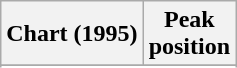<table class="wikitable sortable plainrowheaders" style="text-align:center">
<tr>
<th scope="col">Chart (1995)</th>
<th scope="col">Peak<br>position</th>
</tr>
<tr>
</tr>
<tr>
</tr>
</table>
